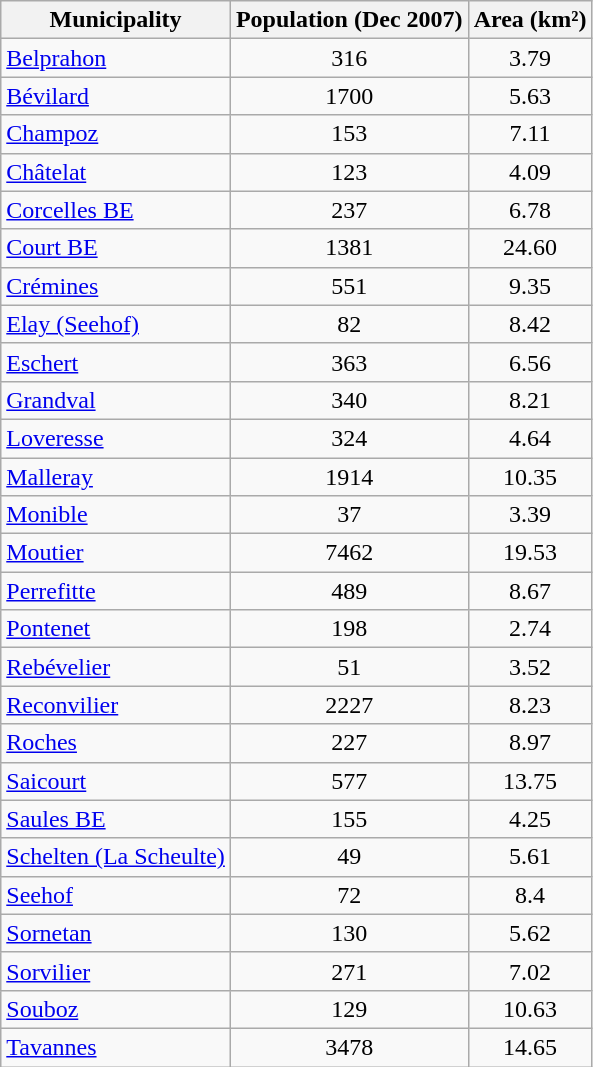<table class ="wikitable">
<tr>
<th>Municipality</th>
<th>Population (Dec 2007)</th>
<th>Area (km²)</th>
</tr>
<tr>
<td><a href='#'>Belprahon</a></td>
<td align="center">316</td>
<td align="center">3.79</td>
</tr>
<tr>
<td><a href='#'>Bévilard</a></td>
<td align="center">1700</td>
<td align="center">5.63</td>
</tr>
<tr>
<td><a href='#'>Champoz</a></td>
<td align="center">153</td>
<td align="center">7.11</td>
</tr>
<tr>
<td><a href='#'>Châtelat</a></td>
<td align="center">123</td>
<td align="center">4.09</td>
</tr>
<tr>
<td><a href='#'>Corcelles BE</a></td>
<td align="center">237</td>
<td align="center">6.78</td>
</tr>
<tr>
<td><a href='#'>Court BE</a></td>
<td align="center">1381</td>
<td align="center">24.60</td>
</tr>
<tr>
<td><a href='#'>Crémines</a></td>
<td align="center">551</td>
<td align="center">9.35</td>
</tr>
<tr>
<td><a href='#'>Elay (Seehof)</a></td>
<td align="center">82</td>
<td align="center">8.42</td>
</tr>
<tr>
<td><a href='#'>Eschert</a></td>
<td align="center">363</td>
<td align="center">6.56</td>
</tr>
<tr>
<td><a href='#'>Grandval</a></td>
<td align="center">340</td>
<td align="center">8.21</td>
</tr>
<tr>
<td><a href='#'>Loveresse</a></td>
<td align="center">324</td>
<td align="center">4.64</td>
</tr>
<tr>
<td><a href='#'>Malleray</a></td>
<td align="center">1914</td>
<td align="center">10.35</td>
</tr>
<tr>
<td><a href='#'>Monible</a></td>
<td align="center">37</td>
<td align="center">3.39</td>
</tr>
<tr>
<td><a href='#'>Moutier</a></td>
<td align="center">7462</td>
<td align="center">19.53</td>
</tr>
<tr>
<td><a href='#'>Perrefitte</a></td>
<td align="center">489</td>
<td align="center">8.67</td>
</tr>
<tr>
<td><a href='#'>Pontenet</a></td>
<td align="center">198</td>
<td align="center">2.74</td>
</tr>
<tr>
<td><a href='#'>Rebévelier</a></td>
<td align="center">51</td>
<td align="center">3.52</td>
</tr>
<tr>
<td><a href='#'>Reconvilier</a></td>
<td align="center">2227</td>
<td align="center">8.23</td>
</tr>
<tr>
<td><a href='#'>Roches</a></td>
<td align="center">227</td>
<td align="center">8.97</td>
</tr>
<tr>
<td><a href='#'>Saicourt</a></td>
<td align="center">577</td>
<td align="center">13.75</td>
</tr>
<tr>
<td><a href='#'>Saules BE</a></td>
<td align="center">155</td>
<td align="center">4.25</td>
</tr>
<tr>
<td><a href='#'>Schelten (La Scheulte)</a></td>
<td align="center">49</td>
<td align="center">5.61</td>
</tr>
<tr>
<td><a href='#'>Seehof</a></td>
<td align="center">72</td>
<td align="center">8.4</td>
</tr>
<tr>
<td><a href='#'>Sornetan</a></td>
<td align="center">130</td>
<td align="center">5.62</td>
</tr>
<tr>
<td><a href='#'>Sorvilier</a></td>
<td align="center">271</td>
<td align="center">7.02</td>
</tr>
<tr>
<td><a href='#'>Souboz</a></td>
<td align="center">129</td>
<td align="center">10.63</td>
</tr>
<tr>
<td><a href='#'>Tavannes</a></td>
<td align="center">3478</td>
<td align="center">14.65</td>
</tr>
</table>
